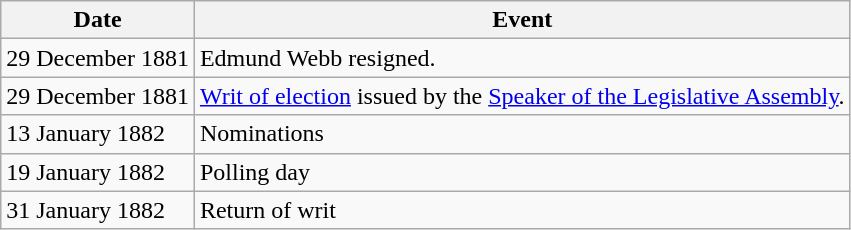<table class="wikitable">
<tr>
<th>Date</th>
<th>Event</th>
</tr>
<tr>
<td>29 December 1881</td>
<td>Edmund Webb resigned.</td>
</tr>
<tr>
<td>29 December 1881</td>
<td><a href='#'>Writ of election</a> issued by the <a href='#'>Speaker of the Legislative Assembly</a>.</td>
</tr>
<tr>
<td>13 January 1882</td>
<td>Nominations</td>
</tr>
<tr>
<td>19 January 1882</td>
<td>Polling day</td>
</tr>
<tr>
<td>31 January 1882</td>
<td>Return of writ</td>
</tr>
</table>
